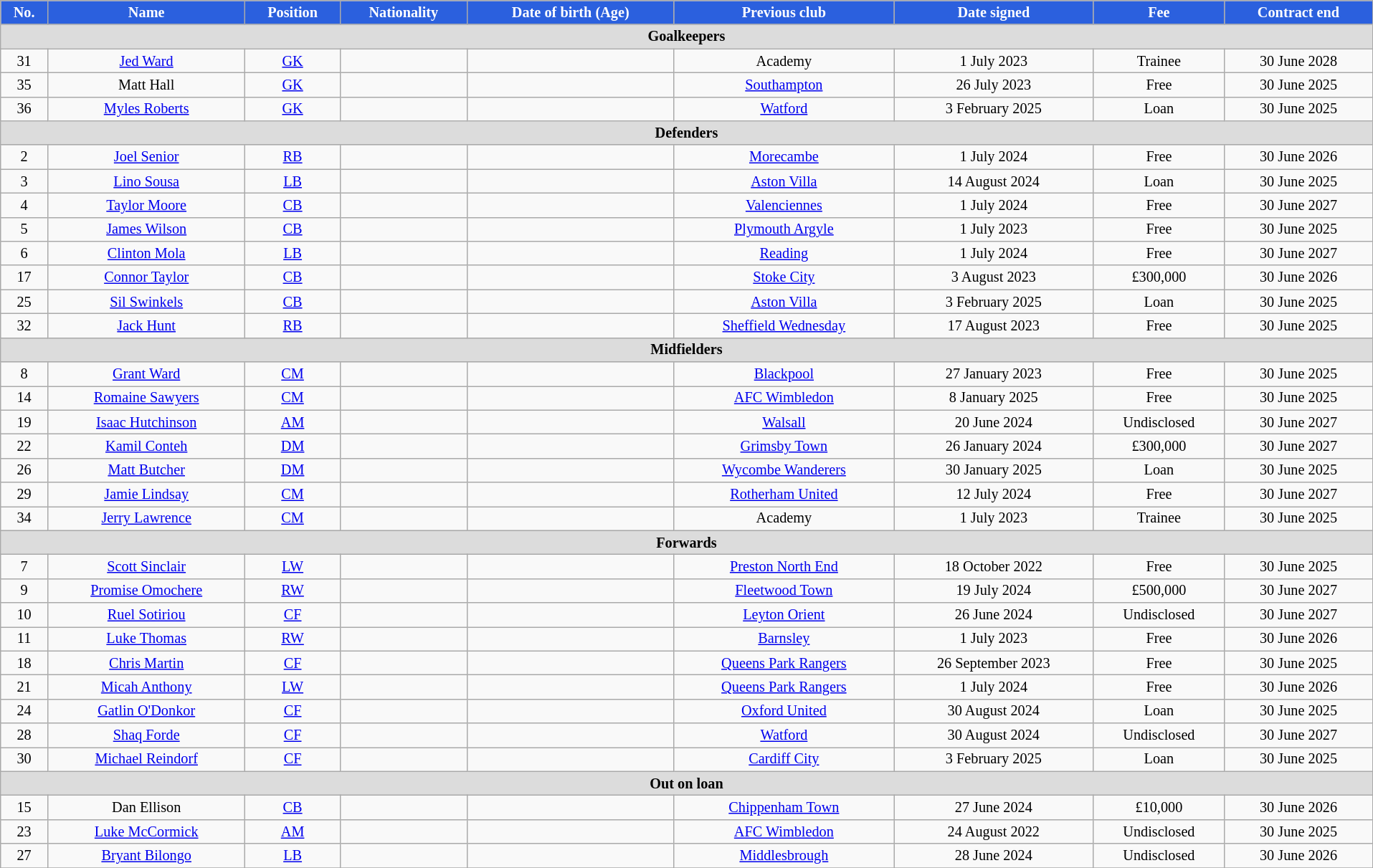<table class="wikitable sortable" style="text-align:center; font-size:84.5%; width:101%;">
<tr>
<th style="background:#2B60DE; color:#fff; text-align:center;">No.</th>
<th style="background:#2B60DE; color:#fff; text-align:center;">Name</th>
<th style="background:#2B60DE; color:#fff; text-align:center;">Position</th>
<th style="background:#2B60DE; color:#fff; text-align:center;">Nationality</th>
<th style="background:#2B60DE; color:#fff; text-align:center;">Date of birth (Age)</th>
<th style="background:#2B60DE; color:#fff; text-align:center;">Previous club</th>
<th style="background:#2B60DE; color:#fff; text-align:center;">Date signed</th>
<th style="background:#2B60DE; color:#fff; text-align:center;">Fee</th>
<th style="background:#2B60DE; color:#fff; text-align:center;">Contract end</th>
</tr>
<tr>
<th colspan="9" style="background:#dcdcdc; tepxt-align:center;">Goalkeepers</th>
</tr>
<tr>
<td>31</td>
<td><a href='#'>Jed Ward</a></td>
<td><a href='#'>GK</a></td>
<td></td>
<td></td>
<td>Academy</td>
<td>1 July 2023</td>
<td>Trainee</td>
<td>30 June 2028</td>
</tr>
<tr>
<td>35</td>
<td>Matt Hall</td>
<td><a href='#'>GK</a></td>
<td></td>
<td></td>
<td><a href='#'>Southampton</a></td>
<td>26 July 2023</td>
<td>Free</td>
<td>30 June 2025</td>
</tr>
<tr>
<td>36</td>
<td><a href='#'>Myles Roberts</a></td>
<td><a href='#'>GK</a></td>
<td></td>
<td></td>
<td><a href='#'>Watford</a></td>
<td>3 February 2025</td>
<td>Loan</td>
<td>30 June 2025</td>
</tr>
<tr>
<th colspan="9" style="background:#dcdcdc; tepxt-align:center;">Defenders</th>
</tr>
<tr>
<td>2</td>
<td><a href='#'>Joel Senior</a></td>
<td><a href='#'>RB</a></td>
<td></td>
<td></td>
<td><a href='#'>Morecambe</a></td>
<td>1 July 2024</td>
<td>Free</td>
<td>30 June 2026</td>
</tr>
<tr>
<td>3</td>
<td><a href='#'>Lino Sousa</a></td>
<td><a href='#'>LB</a></td>
<td></td>
<td></td>
<td><a href='#'>Aston Villa</a></td>
<td>14 August 2024</td>
<td>Loan</td>
<td>30 June 2025</td>
</tr>
<tr>
<td>4</td>
<td><a href='#'>Taylor Moore</a></td>
<td><a href='#'>CB</a></td>
<td></td>
<td></td>
<td><a href='#'>Valenciennes</a></td>
<td>1 July 2024</td>
<td>Free</td>
<td>30 June 2027</td>
</tr>
<tr>
<td>5</td>
<td><a href='#'>James Wilson</a></td>
<td><a href='#'>CB</a></td>
<td></td>
<td></td>
<td><a href='#'>Plymouth Argyle</a></td>
<td>1 July 2023</td>
<td>Free</td>
<td>30 June 2025</td>
</tr>
<tr>
<td>6</td>
<td><a href='#'>Clinton Mola</a></td>
<td><a href='#'>LB</a></td>
<td></td>
<td></td>
<td><a href='#'>Reading</a></td>
<td>1 July 2024</td>
<td>Free</td>
<td>30 June 2027</td>
</tr>
<tr>
<td>17</td>
<td><a href='#'>Connor Taylor</a></td>
<td><a href='#'>CB</a></td>
<td></td>
<td></td>
<td><a href='#'>Stoke City</a></td>
<td>3 August 2023</td>
<td>£300,000</td>
<td>30 June 2026</td>
</tr>
<tr>
<td>25</td>
<td><a href='#'>Sil Swinkels</a></td>
<td><a href='#'>CB</a></td>
<td></td>
<td></td>
<td><a href='#'>Aston Villa</a></td>
<td>3 February 2025</td>
<td>Loan</td>
<td>30 June 2025</td>
</tr>
<tr>
<td>32</td>
<td><a href='#'>Jack Hunt</a></td>
<td><a href='#'>RB</a></td>
<td></td>
<td></td>
<td><a href='#'>Sheffield Wednesday</a></td>
<td>17 August 2023</td>
<td>Free</td>
<td>30 June 2025</td>
</tr>
<tr>
<th colspan="9" style="background:#dcdcdc; tepxt-align:center;">Midfielders</th>
</tr>
<tr>
<td>8</td>
<td><a href='#'>Grant Ward</a></td>
<td><a href='#'>CM</a></td>
<td></td>
<td></td>
<td><a href='#'>Blackpool</a></td>
<td>27 January 2023</td>
<td>Free</td>
<td>30 June 2025</td>
</tr>
<tr>
<td>14</td>
<td><a href='#'>Romaine Sawyers</a></td>
<td><a href='#'>CM</a></td>
<td></td>
<td></td>
<td><a href='#'>AFC Wimbledon</a></td>
<td>8 January 2025</td>
<td>Free</td>
<td>30 June 2025</td>
</tr>
<tr>
<td>19</td>
<td><a href='#'>Isaac Hutchinson</a></td>
<td><a href='#'>AM</a></td>
<td></td>
<td></td>
<td><a href='#'>Walsall</a></td>
<td>20 June 2024</td>
<td>Undisclosed</td>
<td>30 June 2027</td>
</tr>
<tr>
<td>22</td>
<td><a href='#'>Kamil Conteh</a></td>
<td><a href='#'>DM</a></td>
<td></td>
<td></td>
<td><a href='#'>Grimsby Town</a></td>
<td>26 January 2024</td>
<td>£300,000</td>
<td>30 June 2027</td>
</tr>
<tr>
<td>26</td>
<td><a href='#'>Matt Butcher</a></td>
<td><a href='#'>DM</a></td>
<td></td>
<td></td>
<td><a href='#'>Wycombe Wanderers</a></td>
<td>30 January 2025</td>
<td>Loan</td>
<td>30 June 2025</td>
</tr>
<tr>
<td>29</td>
<td><a href='#'>Jamie Lindsay</a></td>
<td><a href='#'>CM</a></td>
<td></td>
<td></td>
<td><a href='#'>Rotherham United</a></td>
<td>12 July 2024</td>
<td>Free</td>
<td>30 June 2027</td>
</tr>
<tr>
<td>34</td>
<td><a href='#'>Jerry Lawrence</a></td>
<td><a href='#'>CM</a></td>
<td></td>
<td></td>
<td>Academy</td>
<td>1 July 2023</td>
<td>Trainee</td>
<td>30 June 2025</td>
</tr>
<tr>
<th colspan="9" style="background:#dcdcdc; tepxt-align:center;">Forwards</th>
</tr>
<tr>
<td>7</td>
<td><a href='#'>Scott Sinclair</a></td>
<td><a href='#'>LW</a></td>
<td></td>
<td></td>
<td><a href='#'>Preston North End</a></td>
<td>18 October 2022</td>
<td>Free</td>
<td>30 June 2025</td>
</tr>
<tr>
<td>9</td>
<td><a href='#'>Promise Omochere</a></td>
<td><a href='#'>RW</a></td>
<td></td>
<td></td>
<td><a href='#'>Fleetwood Town</a></td>
<td>19 July 2024</td>
<td>£500,000</td>
<td>30 June 2027</td>
</tr>
<tr>
<td>10</td>
<td><a href='#'>Ruel Sotiriou</a></td>
<td><a href='#'>CF</a></td>
<td></td>
<td></td>
<td><a href='#'>Leyton Orient</a></td>
<td>26 June 2024</td>
<td>Undisclosed</td>
<td>30 June 2027</td>
</tr>
<tr>
<td>11</td>
<td><a href='#'>Luke Thomas</a></td>
<td><a href='#'>RW</a></td>
<td></td>
<td></td>
<td><a href='#'>Barnsley</a></td>
<td>1 July 2023</td>
<td>Free</td>
<td>30 June 2026</td>
</tr>
<tr>
<td>18</td>
<td><a href='#'>Chris Martin</a></td>
<td><a href='#'>CF</a></td>
<td></td>
<td></td>
<td><a href='#'>Queens Park Rangers</a></td>
<td>26 September 2023</td>
<td>Free</td>
<td>30 June 2025</td>
</tr>
<tr>
<td>21</td>
<td><a href='#'>Micah Anthony</a></td>
<td><a href='#'>LW</a></td>
<td></td>
<td></td>
<td><a href='#'>Queens Park Rangers</a></td>
<td>1 July 2024</td>
<td>Free</td>
<td>30 June 2026</td>
</tr>
<tr>
<td>24</td>
<td><a href='#'>Gatlin O'Donkor</a></td>
<td><a href='#'>CF</a></td>
<td></td>
<td></td>
<td><a href='#'>Oxford United</a></td>
<td>30 August 2024</td>
<td>Loan</td>
<td>30 June 2025</td>
</tr>
<tr>
<td>28</td>
<td><a href='#'>Shaq Forde</a></td>
<td><a href='#'>CF</a></td>
<td></td>
<td></td>
<td><a href='#'>Watford</a></td>
<td>30 August 2024</td>
<td>Undisclosed</td>
<td>30 June 2027</td>
</tr>
<tr>
<td>30</td>
<td><a href='#'>Michael Reindorf</a></td>
<td><a href='#'>CF</a></td>
<td></td>
<td></td>
<td><a href='#'>Cardiff City</a></td>
<td>3 February 2025</td>
<td>Loan</td>
<td>30 June 2025</td>
</tr>
<tr>
<th colspan="9" style="background:#dcdcdc; tepxt-align:center;">Out on loan</th>
</tr>
<tr>
<td>15</td>
<td>Dan Ellison</td>
<td><a href='#'>CB</a></td>
<td></td>
<td></td>
<td><a href='#'>Chippenham Town</a></td>
<td>27 June 2024</td>
<td>£10,000</td>
<td>30 June 2026</td>
</tr>
<tr>
<td>23</td>
<td><a href='#'>Luke McCormick</a></td>
<td><a href='#'>AM</a></td>
<td></td>
<td></td>
<td><a href='#'>AFC Wimbledon</a></td>
<td>24 August 2022</td>
<td>Undisclosed</td>
<td>30 June 2025</td>
</tr>
<tr>
<td>27</td>
<td><a href='#'>Bryant Bilongo</a></td>
<td><a href='#'>LB</a></td>
<td></td>
<td></td>
<td><a href='#'>Middlesbrough</a></td>
<td>28 June 2024</td>
<td>Undisclosed</td>
<td>30 June 2026</td>
</tr>
<tr>
</tr>
</table>
